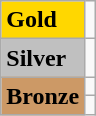<table class="wikitable">
<tr>
<td bgcolor="gold"><strong>Gold</strong></td>
<td></td>
</tr>
<tr>
<td bgcolor="silver"><strong>Silver</strong></td>
<td></td>
</tr>
<tr>
<td rowspan="2" bgcolor="#cc9966"><strong>Bronze</strong></td>
<td></td>
</tr>
<tr>
<td></td>
</tr>
</table>
